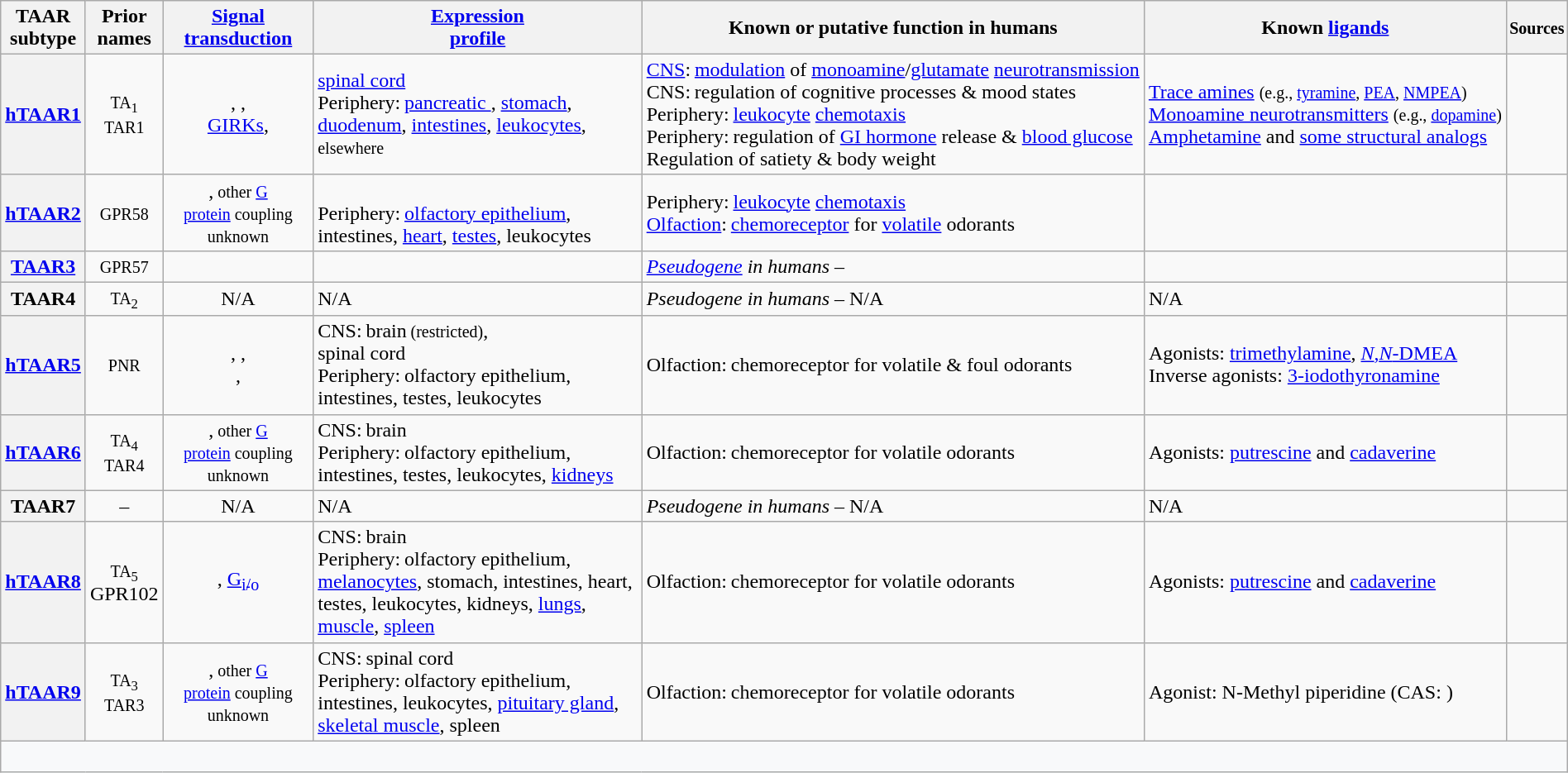<table class="wikitable unsortable" style="width:100%;">
<tr>
<th scope="col" style="padding: 3px;">TAAR<br>subtype</th>
<th scope="col" style="padding: 3px;">Prior<br>names</th>
<th scope="col" style="padding: 3px;"><a href='#'>Signal<br>transduction</a></th>
<th scope="col" style="padding: 3px;"><a href='#'>Expression<br>profile</a></th>
<th scope="col" style="padding: 3px;">Known or putative function in humans</th>
<th scope="col" style="padding: 3px;">Known <a href='#'>ligands</a></th>
<th scope="col" style="padding: 2px;"><small>Sources</small></th>
</tr>
<tr>
<th scope="row" style="text-align:center;"><a href='#'>hTAAR1</a></th>
<td style="text-align:center;"><small>TA<sub>1</sub></small><br><small>TAR1</small></td>
<td style="text-align:center;">, ,<br><a href='#'>GIRKs</a>,<br></td>
<td> <a href='#'>spinal cord</a><br>Periphery: <a href='#'>pancreatic </a>, <a href='#'>stomach</a>, <a href='#'>duodenum</a>, <a href='#'>intestines</a>, <a href='#'>leukocytes</a>, <small>elsewhere</small></td>
<td style="white-space:nowrap;"><a href='#'>CNS</a>: <a href='#'>modulation</a> of <a href='#'>monoamine</a>/<a href='#'>glutamate</a> <a href='#'>neurotransmission</a><br>CNS: regulation of cognitive processes & mood states<br>Periphery: <a href='#'>leukocyte</a> <a href='#'>chemotaxis</a><br>Periphery: regulation of <a href='#'>GI hormone</a> release & <a href='#'>blood glucose</a><br>Regulation of satiety & body weight</td>
<td style="white-space:nowrap;"><a href='#'>Trace amines</a> <small>(e.g., <a href='#'>tyramine</a>, <a href='#'>PEA</a>, <a href='#'>NMPEA</a>)</small><br><a href='#'>Monoamine neurotransmitters</a> <small>(e.g., <a href='#'>dopamine</a>)</small><br><a href='#'>Amphetamine</a> and <a href='#'>some structural analogs</a></td>
<td style="text-align:center;"><br></td>
</tr>
<tr>
<th scope="row" style="text-align:center;"><a href='#'>hTAAR2</a><br></th>
<td style="text-align:center;"><small>GPR58</small></td>
<td style="text-align:center;">,<small> other <a href='#'>G protein</a> coupling unknown</small></td>
<td> <br>Periphery: <a href='#'>olfactory epithelium</a>, intestines, <a href='#'>heart</a>, <a href='#'>testes</a>, leukocytes</td>
<td style="white-space:nowrap;">Periphery: <a href='#'>leukocyte</a> <a href='#'>chemotaxis</a><br><a href='#'>Olfaction</a>: <a href='#'>chemoreceptor</a> for <a href='#'>volatile</a> odorants<br></td>
<td style="white-space:nowrap;"></td>
<td style="text-align:center;"><br><br></td>
</tr>
<tr>
<th scope="row" style="text-align:center;"><a href='#'>TAAR3</a></th>
<td style="text-align:center;"><small>GPR57</small></td>
<td style="text-align:center;"></td>
<td style="text-align:left;"></td>
<td style="white-space:nowrap;"><em><a href='#'>Pseudogene</a> in humans</em> – </td>
<td style="white-space:nowrap;"></td>
<td style="text-align:center;"><br></td>
</tr>
<tr>
<th scope="row" style="text-align:center;">TAAR4</th>
<td style="text-align:center;"><small>TA<sub>2</sub></small></td>
<td style="text-align:center;">N/A</td>
<td style="text-align:left;">N/A</td>
<td style="white-space:nowrap;"><em>Pseudogene in humans</em> – N/A</td>
<td style="white-space:nowrap;">N/A</td>
<td style="text-align:center;"><br></td>
</tr>
<tr>
<th scope="row" style="text-align:center;"><a href='#'>hTAAR5</a></th>
<td style="text-align:center;"><small>PNR</small></td>
<td style="text-align:center;">, ,<br>, </td>
<td>CNS: brain <small>(restricted)</small>,<br>spinal cord<br>Periphery: olfactory epithelium, intestines, testes, leukocytes</td>
<td style="white-space:nowrap;">Olfaction: chemoreceptor for volatile & foul odorants</td>
<td style="white-space:nowrap;">Agonists: <a href='#'>trimethylamine</a>, <a href='#'><em>N</em>,<em>N</em>-DMEA</a><br>Inverse agonists: <a href='#'>3-iodothyronamine</a></td>
<td style="text-align:center;"><br><br><br></td>
</tr>
<tr>
<th scope="row" style="text-align:center;"><a href='#'>hTAAR6</a></th>
<td style="text-align:center;"><small>TA<sub>4</sub></small><br><small>TAR4</small></td>
<td style="text-align:center;">,<small> other <a href='#'>G protein</a> coupling unknown</small></td>
<td>CNS: brain<br>Periphery: olfactory epithelium, intestines, testes, leukocytes, <a href='#'>kidneys</a></td>
<td style="white-space:nowrap;">Olfaction: chemoreceptor for volatile odorants</td>
<td style="white-space:nowrap;">Agonists:  <a href='#'>putrescine</a> and <a href='#'>cadaverine</a></td>
<td style="text-align:center;"><br></td>
</tr>
<tr>
<th scope="row" style="text-align:center;">TAAR7</th>
<td style="text-align:center;">–</td>
<td style="text-align:center;">N/A</td>
<td style="text-align:left;">N/A</td>
<td style="white-space:nowrap;"><em>Pseudogene in humans</em> – N/A</td>
<td style="white-space:nowrap;">N/A</td>
<td style="text-align:center;"><br></td>
</tr>
<tr>
<th scope="row" style="text-align:center;"><a href='#'>hTAAR8</a></th>
<td style="text-align:center;"><small>TA<sub>5</sub></small><br><span>GPR102</span></td>
<td style="text-align:center;">, <a href='#'>G<sub>i/o</sub></a></td>
<td>CNS: brain<br>Periphery: olfactory epithelium, <a href='#'>melanocytes</a>, stomach, intestines, heart, testes, leukocytes, kidneys, <a href='#'>lungs</a>, <a href='#'>muscle</a>, <a href='#'>spleen</a></td>
<td style="white-space:nowrap;">Olfaction: chemoreceptor for volatile odorants</td>
<td style="white-space:nowrap;">Agonists:  <a href='#'>putrescine</a> and <a href='#'>cadaverine</a></td>
<td style="text-align:center;"><br></td>
</tr>
<tr>
<th scope="row" style="text-align:center;"><a href='#'>hTAAR9</a><br></th>
<td style="text-align:center;"><small>TA<sub>3</sub></small><br><small>TAR3</small></td>
<td style="text-align:center;">,<small> other <a href='#'>G protein</a> coupling unknown</small></td>
<td>CNS: spinal cord<br>Periphery: olfactory epithelium, intestines, leukocytes, <a href='#'>pituitary gland</a>, <a href='#'>skeletal muscle</a>, spleen</td>
<td style="white-space:nowrap;">Olfaction: chemoreceptor for volatile odorants</td>
<td style="white-space:nowrap;">Agonist: N-Methyl piperidine (CAS: )  </td>
<td style="text-align:center;"><br></td>
</tr>
<tr>
<td colspan=7 style="background:#F8F9FA;"><br></td>
</tr>
</table>
